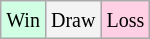<table class="wikitable">
<tr>
<td style="background:#d0ffe3;"><small>Win</small></td>
<td style="background:#f3f3f3;"><small>Draw</small></td>
<td style="background:#ffd0e3;"><small>Loss</small></td>
</tr>
</table>
